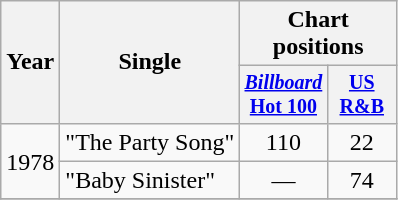<table class="wikitable" style="text-align:center;">
<tr>
<th rowspan="2">Year</th>
<th rowspan="2">Single</th>
<th colspan="3">Chart positions</th>
</tr>
<tr style="font-size:smaller;">
<th width="40"><a href='#'><em>Billboard</em> Hot 100</a></th>
<th width="40"><a href='#'>US<br>R&B</a></th>
</tr>
<tr>
<td rowspan="2">1978</td>
<td align="left">"The Party Song"</td>
<td>110</td>
<td>22</td>
</tr>
<tr>
<td align="left">"Baby Sinister"</td>
<td>—</td>
<td>74</td>
</tr>
<tr>
</tr>
</table>
